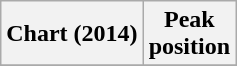<table class="wikitable plainrowheaders" style="text-align:center">
<tr>
<th scope="col">Chart (2014)</th>
<th scope="col">Peak<br>position</th>
</tr>
<tr>
</tr>
</table>
